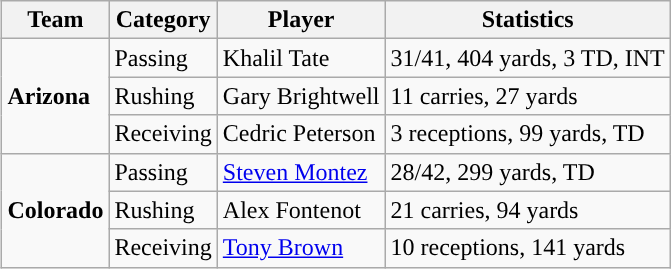<table class="wikitable" style="float: right;">
<tr>
<th>Team</th>
<th>Category</th>
<th>Player</th>
<th>Statistics</th>
</tr>
<tr>
<td rowspan=3><strong>Arizona</strong></td>
<td>Passing</td>
<td>Khalil Tate</td>
<td>31/41, 404 yards, 3 TD, INT</td>
</tr>
<tr>
<td>Rushing</td>
<td>Gary Brightwell</td>
<td>11 carries, 27 yards</td>
</tr>
<tr>
<td>Receiving</td>
<td>Cedric Peterson</td>
<td>3 receptions, 99 yards, TD</td>
</tr>
<tr>
<td rowspan=3><strong>Colorado</strong></td>
<td>Passing</td>
<td><a href='#'>Steven Montez</a></td>
<td>28/42, 299 yards, TD</td>
</tr>
<tr>
<td>Rushing</td>
<td>Alex Fontenot</td>
<td>21 carries, 94 yards</td>
</tr>
<tr>
<td>Receiving</td>
<td><a href='#'>Tony Brown</a></td>
<td>10 receptions, 141 yards</td>
</tr>
</table>
